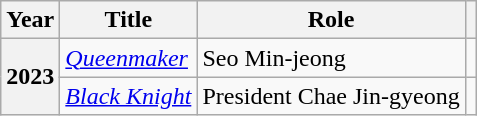<table class="wikitable plainrowheaders">
<tr>
<th scope="col">Year</th>
<th scope="col">Title</th>
<th scope="col">Role</th>
<th scope="col" class="unsortable"></th>
</tr>
<tr>
<th scope="row" rowspan="2">2023</th>
<td><em><a href='#'>Queenmaker</a></em></td>
<td>Seo Min-jeong</td>
<td style="text-align:center"></td>
</tr>
<tr>
<td><em><a href='#'>Black Knight</a></em></td>
<td>President Chae Jin-gyeong</td>
<td style="text-align:center"></td>
</tr>
</table>
